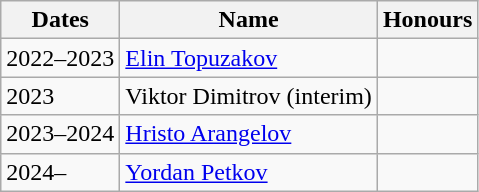<table class="wikitable">
<tr>
<th>Dates</th>
<th>Name</th>
<th>Honours</th>
</tr>
<tr>
<td>2022–2023</td>
<td> <a href='#'>Elin Topuzakov</a></td>
<td></td>
</tr>
<tr>
<td>2023</td>
<td> Viktor Dimitrov (interim)</td>
<td></td>
</tr>
<tr>
<td>2023–2024</td>
<td> <a href='#'>Hristo Arangelov</a></td>
<td></td>
</tr>
<tr>
<td>2024–</td>
<td> <a href='#'>Yordan Petkov</a></td>
<td></td>
</tr>
</table>
